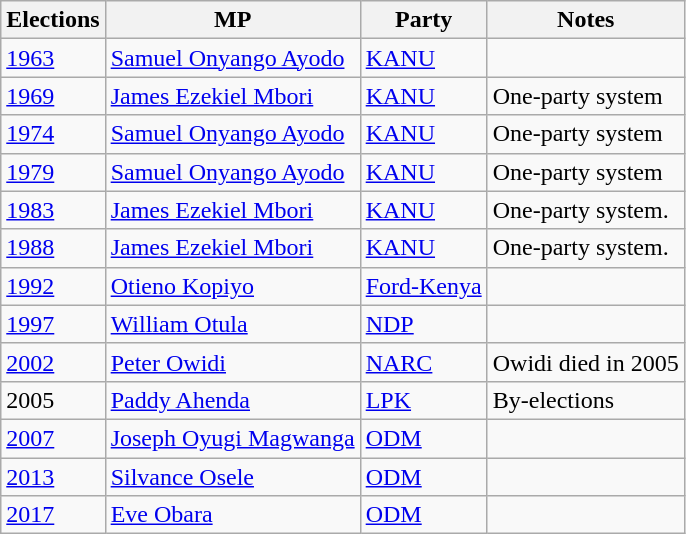<table class="wikitable">
<tr>
<th>Elections</th>
<th>MP </th>
<th>Party</th>
<th>Notes</th>
</tr>
<tr>
<td><a href='#'>1963</a></td>
<td><a href='#'>Samuel Onyango Ayodo</a></td>
<td><a href='#'>KANU</a></td>
<td></td>
</tr>
<tr>
<td><a href='#'>1969</a></td>
<td><a href='#'>James Ezekiel Mbori</a></td>
<td><a href='#'>KANU</a></td>
<td>One-party system</td>
</tr>
<tr>
<td><a href='#'>1974</a></td>
<td><a href='#'>Samuel Onyango Ayodo</a></td>
<td><a href='#'>KANU</a></td>
<td>One-party system</td>
</tr>
<tr>
<td><a href='#'>1979</a></td>
<td><a href='#'>Samuel Onyango Ayodo</a></td>
<td><a href='#'>KANU</a></td>
<td>One-party system</td>
</tr>
<tr>
<td><a href='#'>1983</a></td>
<td><a href='#'>James Ezekiel Mbori</a></td>
<td><a href='#'>KANU</a></td>
<td>One-party system.</td>
</tr>
<tr>
<td><a href='#'>1988</a></td>
<td><a href='#'>James Ezekiel Mbori</a></td>
<td><a href='#'>KANU</a></td>
<td>One-party system.</td>
</tr>
<tr>
<td><a href='#'>1992</a></td>
<td><a href='#'>Otieno Kopiyo</a></td>
<td><a href='#'>Ford-Kenya</a></td>
<td></td>
</tr>
<tr>
<td><a href='#'>1997</a></td>
<td><a href='#'>William Otula</a></td>
<td><a href='#'>NDP</a></td>
<td></td>
</tr>
<tr>
<td><a href='#'>2002</a></td>
<td><a href='#'>Peter Owidi</a></td>
<td><a href='#'>NARC</a></td>
<td>Owidi died in 2005 </td>
</tr>
<tr>
<td>2005</td>
<td><a href='#'>Paddy Ahenda</a></td>
<td><a href='#'>LPK</a></td>
<td>By-elections</td>
</tr>
<tr>
<td><a href='#'>2007</a></td>
<td><a href='#'>Joseph Oyugi Magwanga</a></td>
<td><a href='#'>ODM</a></td>
<td></td>
</tr>
<tr>
<td><a href='#'>2013</a></td>
<td><a href='#'>Silvance Osele</a></td>
<td><a href='#'>ODM</a></td>
<td></td>
</tr>
<tr>
<td><a href='#'>2017</a></td>
<td><a href='#'>Eve Obara</a></td>
<td><a href='#'>ODM</a></td>
<td></td>
</tr>
</table>
